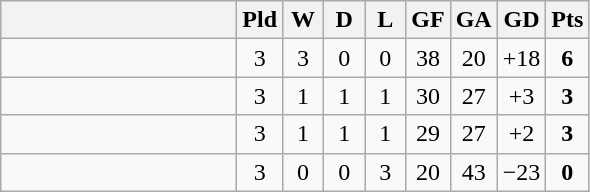<table class="wikitable" style="text-align:center;">
<tr>
<th width=150></th>
<th width=20>Pld</th>
<th width=20>W</th>
<th width=20>D</th>
<th width=20>L</th>
<th width=20>GF</th>
<th width=20>GA</th>
<th width=20>GD</th>
<th width=20>Pts</th>
</tr>
<tr>
<td align="left"></td>
<td>3</td>
<td>3</td>
<td>0</td>
<td>0</td>
<td>38</td>
<td>20</td>
<td>+18</td>
<td><strong>6</strong></td>
</tr>
<tr>
<td align="left"></td>
<td>3</td>
<td>1</td>
<td>1</td>
<td>1</td>
<td>30</td>
<td>27</td>
<td>+3</td>
<td><strong>3</strong></td>
</tr>
<tr>
<td align="left"></td>
<td>3</td>
<td>1</td>
<td>1</td>
<td>1</td>
<td>29</td>
<td>27</td>
<td>+2</td>
<td><strong>3</strong></td>
</tr>
<tr>
<td align="left"></td>
<td>3</td>
<td>0</td>
<td>0</td>
<td>3</td>
<td>20</td>
<td>43</td>
<td>−23</td>
<td><strong>0</strong></td>
</tr>
</table>
